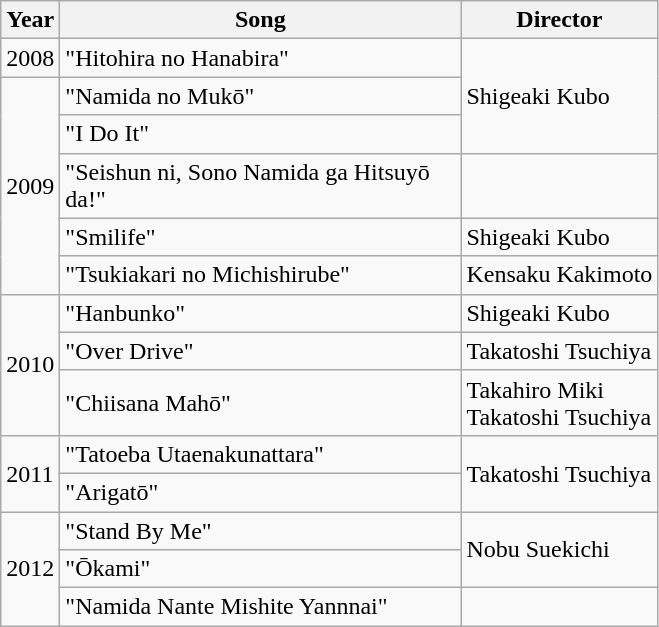<table class="wikitable">
<tr>
<th>Year</th>
<th width="260">Song</th>
<th>Director</th>
</tr>
<tr>
<td>2008</td>
<td>"Hitohira no Hanabira"</td>
<td rowspan="3">Shigeaki Kubo</td>
</tr>
<tr>
<td rowspan="5">2009</td>
<td>"Namida no Mukō"</td>
</tr>
<tr>
<td>"I Do It"</td>
</tr>
<tr>
<td>"Seishun ni, Sono Namida ga Hitsuyō da!"</td>
<td></td>
</tr>
<tr>
<td>"Smilife"</td>
<td>Shigeaki Kubo</td>
</tr>
<tr>
<td>"Tsukiakari no Michishirube"</td>
<td>Kensaku Kakimoto</td>
</tr>
<tr>
<td rowspan="3">2010</td>
<td>"Hanbunko"</td>
<td>Shigeaki Kubo</td>
</tr>
<tr>
<td>"Over Drive"</td>
<td>Takatoshi Tsuchiya</td>
</tr>
<tr>
<td>"Chiisana Mahō"</td>
<td>Takahiro Miki<br>Takatoshi Tsuchiya</td>
</tr>
<tr>
<td rowspan="2">2011</td>
<td>"Tatoeba Utaenakunattara"</td>
<td rowspan="2">Takatoshi Tsuchiya</td>
</tr>
<tr>
<td>"Arigatō"</td>
</tr>
<tr>
<td rowspan="3">2012</td>
<td>"Stand By Me"</td>
<td rowspan="2">Nobu Suekichi</td>
</tr>
<tr>
<td>"Ōkami"</td>
</tr>
<tr>
<td>"Namida Nante Mishite Yannnai"</td>
<td></td>
</tr>
</table>
